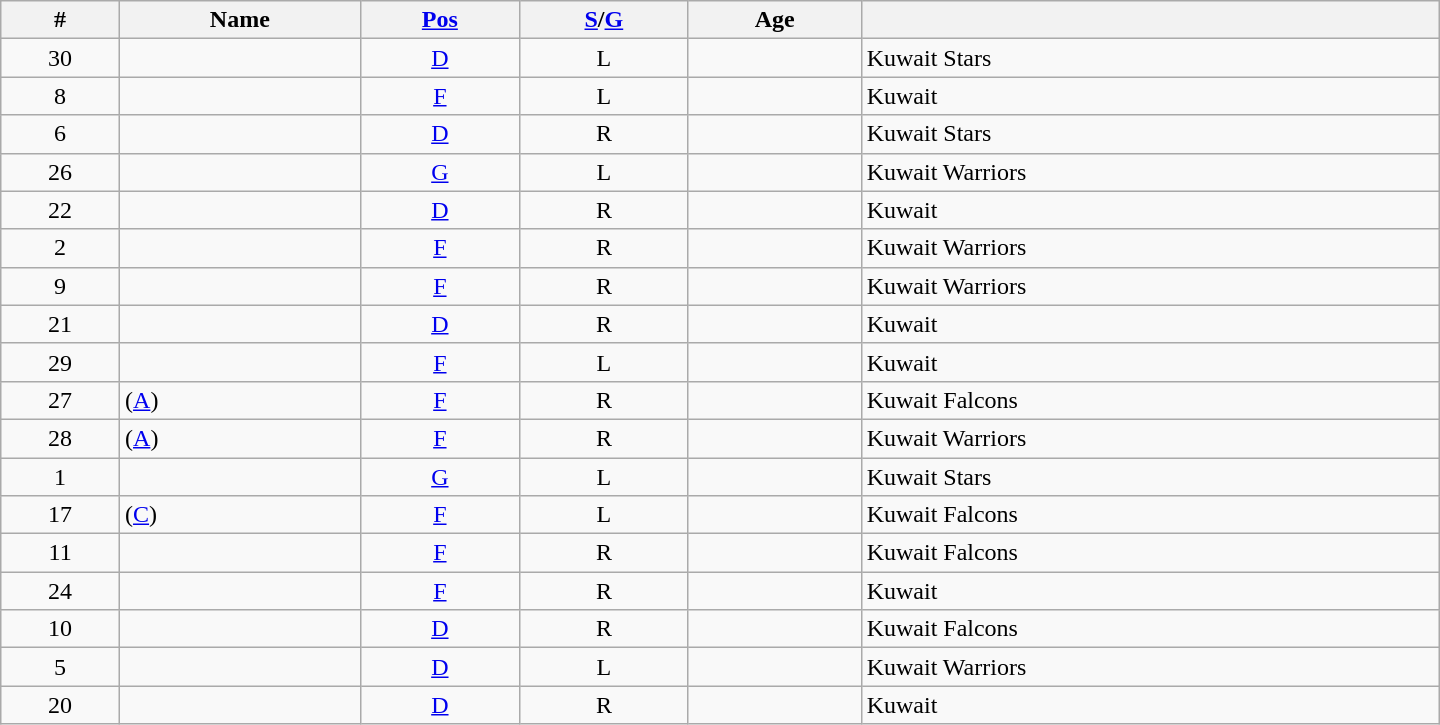<table class="wikitable sortable" style="width:60em; text-align: center">
<tr>
<th>#</th>
<th>Name</th>
<th><a href='#'>Pos</a></th>
<th><a href='#'>S</a>/<a href='#'>G</a></th>
<th>Age</th>
<th></th>
</tr>
<tr>
<td>30</td>
<td align="left"></td>
<td><a href='#'>D</a></td>
<td>L</td>
<td align="left"></td>
<td align="left">Kuwait Stars</td>
</tr>
<tr>
<td>8</td>
<td align="left"></td>
<td><a href='#'>F</a></td>
<td>L</td>
<td align="left"></td>
<td align="left">Kuwait</td>
</tr>
<tr>
<td>6</td>
<td align="left"></td>
<td><a href='#'>D</a></td>
<td>R</td>
<td align="left"></td>
<td align="left">Kuwait Stars</td>
</tr>
<tr>
<td>26</td>
<td align="left"></td>
<td><a href='#'>G</a></td>
<td>L</td>
<td align="left"></td>
<td align="left">Kuwait Warriors</td>
</tr>
<tr>
<td>22</td>
<td align="left"></td>
<td><a href='#'>D</a></td>
<td>R</td>
<td align="left"></td>
<td align="left">Kuwait</td>
</tr>
<tr>
<td>2</td>
<td align="left"></td>
<td><a href='#'>F</a></td>
<td>R</td>
<td align="left"></td>
<td align="left">Kuwait Warriors</td>
</tr>
<tr>
<td>9</td>
<td align="left"></td>
<td><a href='#'>F</a></td>
<td>R</td>
<td align="left"></td>
<td align="left">Kuwait Warriors</td>
</tr>
<tr>
<td>21</td>
<td align="left"></td>
<td><a href='#'>D</a></td>
<td>R</td>
<td align="left"></td>
<td align="left">Kuwait</td>
</tr>
<tr>
<td>29</td>
<td align="left"></td>
<td><a href='#'>F</a></td>
<td>L</td>
<td align="left"></td>
<td align="left">Kuwait</td>
</tr>
<tr>
<td>27</td>
<td align="left"> (<a href='#'>A</a>)</td>
<td><a href='#'>F</a></td>
<td>R</td>
<td align="left"></td>
<td align="left">Kuwait Falcons</td>
</tr>
<tr>
<td>28</td>
<td align="left"> (<a href='#'>A</a>)</td>
<td><a href='#'>F</a></td>
<td>R</td>
<td align="left"></td>
<td align="left">Kuwait Warriors</td>
</tr>
<tr>
<td>1</td>
<td align="left"></td>
<td><a href='#'>G</a></td>
<td>L</td>
<td align="left"></td>
<td align="left">Kuwait Stars</td>
</tr>
<tr>
<td>17</td>
<td align="left"> (<a href='#'>C</a>)</td>
<td><a href='#'>F</a></td>
<td>L</td>
<td align="left"></td>
<td align="left">Kuwait Falcons</td>
</tr>
<tr>
<td>11</td>
<td align="left"></td>
<td><a href='#'>F</a></td>
<td>R</td>
<td align="left"></td>
<td align="left">Kuwait Falcons</td>
</tr>
<tr>
<td>24</td>
<td align="left"></td>
<td><a href='#'>F</a></td>
<td>R</td>
<td align="left"></td>
<td align="left">Kuwait</td>
</tr>
<tr>
<td>10</td>
<td align="left"></td>
<td><a href='#'>D</a></td>
<td>R</td>
<td align="left"></td>
<td align="left">Kuwait Falcons</td>
</tr>
<tr>
<td>5</td>
<td align="left"></td>
<td><a href='#'>D</a></td>
<td>L</td>
<td align="left"></td>
<td align="left">Kuwait Warriors</td>
</tr>
<tr>
<td>20</td>
<td align="left"></td>
<td><a href='#'>D</a></td>
<td>R</td>
<td align="left"></td>
<td align="left">Kuwait</td>
</tr>
</table>
